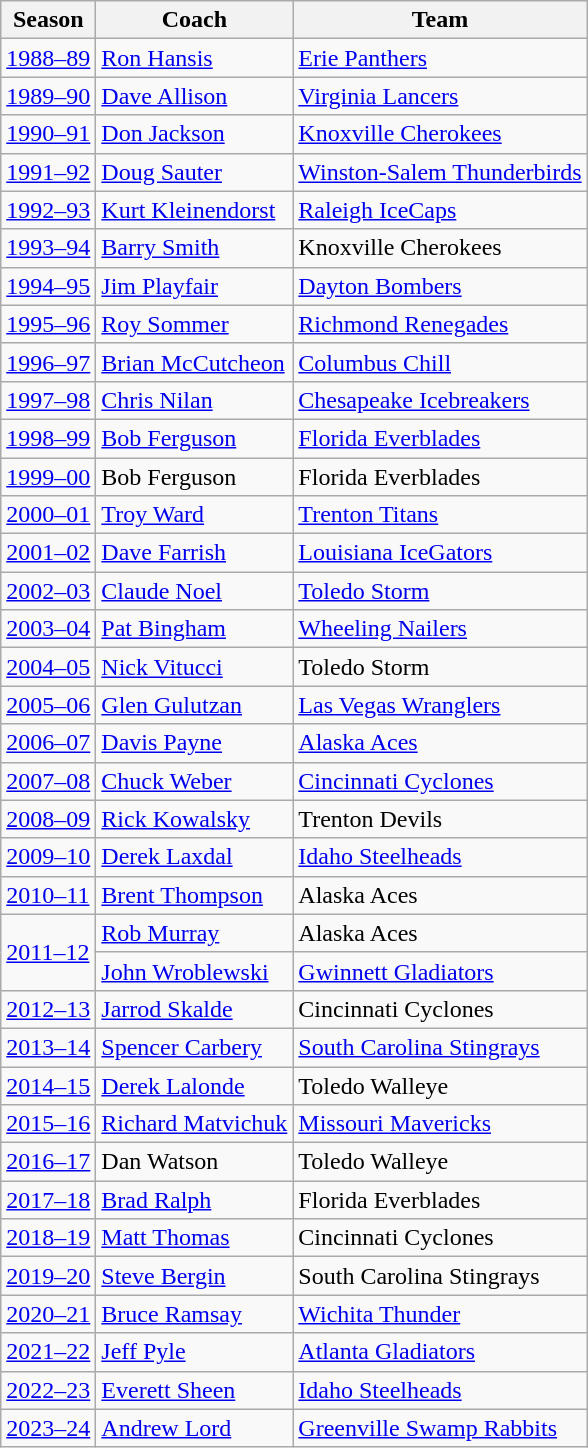<table class="wikitable">
<tr>
<th>Season</th>
<th>Coach</th>
<th>Team</th>
</tr>
<tr>
<td><a href='#'>1988–89</a></td>
<td><a href='#'>Ron Hansis</a></td>
<td><a href='#'>Erie Panthers</a></td>
</tr>
<tr>
<td><a href='#'>1989–90</a></td>
<td><a href='#'>Dave Allison</a></td>
<td><a href='#'>Virginia Lancers</a></td>
</tr>
<tr>
<td><a href='#'>1990–91</a></td>
<td><a href='#'>Don Jackson</a></td>
<td><a href='#'>Knoxville Cherokees</a></td>
</tr>
<tr>
<td><a href='#'>1991–92</a></td>
<td><a href='#'>Doug Sauter</a></td>
<td><a href='#'>Winston-Salem Thunderbirds</a></td>
</tr>
<tr>
<td><a href='#'>1992–93</a></td>
<td><a href='#'>Kurt Kleinendorst</a></td>
<td><a href='#'>Raleigh IceCaps</a></td>
</tr>
<tr>
<td><a href='#'>1993–94</a></td>
<td><a href='#'>Barry Smith</a></td>
<td>Knoxville Cherokees </td>
</tr>
<tr>
<td><a href='#'>1994–95</a></td>
<td><a href='#'>Jim Playfair</a></td>
<td><a href='#'>Dayton Bombers</a></td>
</tr>
<tr>
<td><a href='#'>1995–96</a></td>
<td><a href='#'>Roy Sommer</a></td>
<td><a href='#'>Richmond Renegades</a></td>
</tr>
<tr>
<td><a href='#'>1996–97</a></td>
<td><a href='#'>Brian McCutcheon</a></td>
<td><a href='#'>Columbus Chill</a></td>
</tr>
<tr>
<td><a href='#'>1997–98</a></td>
<td><a href='#'>Chris Nilan</a></td>
<td><a href='#'>Chesapeake Icebreakers</a></td>
</tr>
<tr>
<td><a href='#'>1998–99</a></td>
<td><a href='#'>Bob Ferguson</a></td>
<td><a href='#'>Florida Everblades</a></td>
</tr>
<tr>
<td><a href='#'>1999–00</a></td>
<td>Bob Ferguson </td>
<td>Florida Everblades </td>
</tr>
<tr>
<td><a href='#'>2000–01</a></td>
<td><a href='#'>Troy Ward</a></td>
<td><a href='#'>Trenton Titans</a></td>
</tr>
<tr>
<td><a href='#'>2001–02</a></td>
<td><a href='#'>Dave Farrish</a></td>
<td><a href='#'>Louisiana IceGators</a></td>
</tr>
<tr>
<td><a href='#'>2002–03</a></td>
<td><a href='#'>Claude Noel</a></td>
<td><a href='#'>Toledo Storm</a></td>
</tr>
<tr>
<td><a href='#'>2003–04</a></td>
<td><a href='#'>Pat Bingham</a></td>
<td><a href='#'>Wheeling Nailers</a></td>
</tr>
<tr>
<td><a href='#'>2004–05</a></td>
<td><a href='#'>Nick Vitucci</a></td>
<td>Toledo Storm </td>
</tr>
<tr>
<td><a href='#'>2005–06</a></td>
<td><a href='#'>Glen Gulutzan</a></td>
<td><a href='#'>Las Vegas Wranglers</a></td>
</tr>
<tr>
<td><a href='#'>2006–07</a></td>
<td><a href='#'>Davis Payne</a></td>
<td><a href='#'>Alaska Aces</a></td>
</tr>
<tr>
<td><a href='#'>2007–08</a></td>
<td><a href='#'>Chuck Weber</a></td>
<td><a href='#'>Cincinnati Cyclones</a></td>
</tr>
<tr>
<td><a href='#'>2008–09</a></td>
<td><a href='#'>Rick Kowalsky</a></td>
<td>Trenton Devils </td>
</tr>
<tr>
<td><a href='#'>2009–10</a></td>
<td><a href='#'>Derek Laxdal</a></td>
<td><a href='#'>Idaho Steelheads</a></td>
</tr>
<tr>
<td><a href='#'>2010–11</a></td>
<td><a href='#'>Brent Thompson</a></td>
<td>Alaska Aces </td>
</tr>
<tr>
<td rowspan="2"><a href='#'>2011–12</a></td>
<td><a href='#'>Rob Murray</a></td>
<td>Alaska Aces </td>
</tr>
<tr>
<td><a href='#'>John Wroblewski</a></td>
<td><a href='#'>Gwinnett Gladiators</a></td>
</tr>
<tr>
<td><a href='#'>2012–13</a></td>
<td><a href='#'>Jarrod Skalde</a></td>
<td>Cincinnati Cyclones </td>
</tr>
<tr>
<td><a href='#'>2013–14</a></td>
<td><a href='#'>Spencer Carbery</a></td>
<td><a href='#'>South Carolina Stingrays</a></td>
</tr>
<tr>
<td><a href='#'>2014–15</a></td>
<td><a href='#'>Derek Lalonde</a></td>
<td>Toledo Walleye </td>
</tr>
<tr>
<td><a href='#'>2015–16</a></td>
<td><a href='#'>Richard Matvichuk</a></td>
<td><a href='#'>Missouri Mavericks</a></td>
</tr>
<tr>
<td><a href='#'>2016–17</a></td>
<td>Dan Watson</td>
<td>Toledo Walleye </td>
</tr>
<tr>
<td><a href='#'>2017–18</a></td>
<td><a href='#'>Brad Ralph</a></td>
<td>Florida Everblades </td>
</tr>
<tr>
<td><a href='#'>2018–19</a></td>
<td><a href='#'>Matt Thomas</a></td>
<td>Cincinnati Cyclones </td>
</tr>
<tr>
<td><a href='#'>2019–20</a></td>
<td><a href='#'>Steve Bergin</a></td>
<td>South Carolina Stingrays </td>
</tr>
<tr>
<td><a href='#'>2020–21</a></td>
<td><a href='#'>Bruce Ramsay</a></td>
<td><a href='#'>Wichita Thunder</a></td>
</tr>
<tr>
<td><a href='#'>2021–22</a></td>
<td><a href='#'>Jeff Pyle</a></td>
<td><a href='#'>Atlanta Gladiators</a></td>
</tr>
<tr>
<td><a href='#'>2022–23</a></td>
<td><a href='#'>Everett Sheen</a></td>
<td><a href='#'>Idaho Steelheads</a> </td>
</tr>
<tr>
<td><a href='#'>2023–24</a></td>
<td><a href='#'>Andrew Lord</a></td>
<td><a href='#'>Greenville Swamp Rabbits</a></td>
</tr>
</table>
